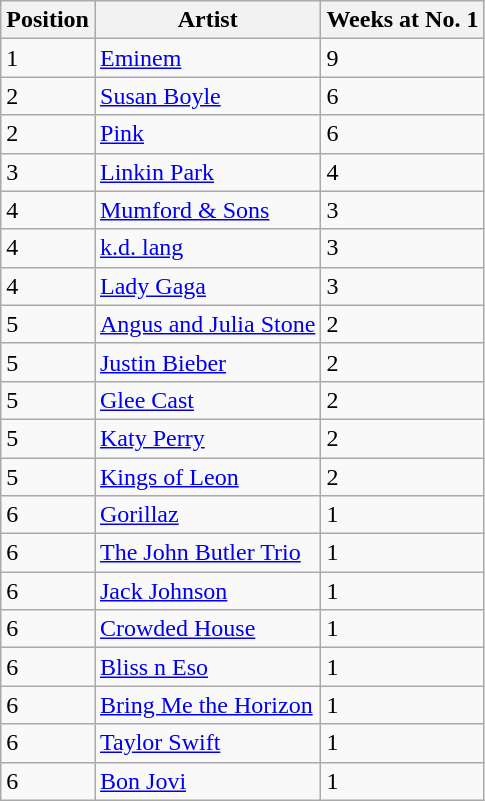<table class="wikitable sortable">
<tr>
<th>Position</th>
<th>Artist</th>
<th>Weeks at No. 1</th>
</tr>
<tr>
<td>1</td>
<td><a href='#'>Eminem</a></td>
<td>9</td>
</tr>
<tr>
<td>2</td>
<td><a href='#'>Susan Boyle</a></td>
<td>6</td>
</tr>
<tr>
<td>2</td>
<td><a href='#'>Pink</a></td>
<td>6</td>
</tr>
<tr>
<td>3</td>
<td><a href='#'>Linkin Park</a></td>
<td>4</td>
</tr>
<tr>
<td>4</td>
<td><a href='#'>Mumford & Sons</a></td>
<td>3</td>
</tr>
<tr>
<td>4</td>
<td><a href='#'>k.d. lang</a></td>
<td>3</td>
</tr>
<tr>
<td>4</td>
<td><a href='#'>Lady Gaga</a></td>
<td>3</td>
</tr>
<tr>
<td>5</td>
<td><a href='#'>Angus and Julia Stone</a></td>
<td>2</td>
</tr>
<tr>
<td>5</td>
<td><a href='#'>Justin Bieber</a></td>
<td>2</td>
</tr>
<tr>
<td>5</td>
<td><a href='#'>Glee Cast</a></td>
<td>2</td>
</tr>
<tr>
<td>5</td>
<td><a href='#'>Katy Perry</a></td>
<td>2</td>
</tr>
<tr>
<td>5</td>
<td><a href='#'>Kings of Leon</a></td>
<td>2</td>
</tr>
<tr>
<td>6</td>
<td><a href='#'>Gorillaz</a></td>
<td>1</td>
</tr>
<tr>
<td>6</td>
<td><a href='#'>The John Butler Trio</a></td>
<td>1</td>
</tr>
<tr>
<td>6</td>
<td><a href='#'>Jack Johnson</a></td>
<td>1</td>
</tr>
<tr>
<td>6</td>
<td><a href='#'>Crowded House</a></td>
<td>1</td>
</tr>
<tr>
<td>6</td>
<td><a href='#'>Bliss n Eso</a></td>
<td>1</td>
</tr>
<tr>
<td>6</td>
<td><a href='#'>Bring Me the Horizon</a></td>
<td>1</td>
</tr>
<tr>
<td>6</td>
<td><a href='#'>Taylor Swift</a></td>
<td>1</td>
</tr>
<tr>
<td>6</td>
<td><a href='#'>Bon Jovi</a></td>
<td>1</td>
</tr>
</table>
